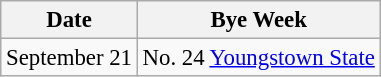<table class="wikitable" style="font-size:95%;">
<tr>
<th>Date</th>
<th>Bye Week</th>
</tr>
<tr>
<td>September 21</td>
<td>No. 24 <a href='#'>Youngstown State</a></td>
</tr>
</table>
